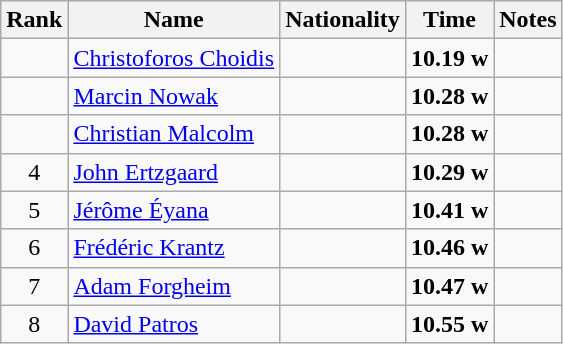<table class="wikitable sortable" style="text-align:center">
<tr>
<th>Rank</th>
<th>Name</th>
<th>Nationality</th>
<th>Time</th>
<th>Notes</th>
</tr>
<tr>
<td></td>
<td align=left><a href='#'>Christoforos Choidis</a></td>
<td align=left></td>
<td><strong>10.19</strong> <strong>w</strong></td>
<td></td>
</tr>
<tr>
<td></td>
<td align=left><a href='#'>Marcin Nowak</a></td>
<td align=left></td>
<td><strong>10.28</strong> <strong>w</strong></td>
<td></td>
</tr>
<tr>
<td></td>
<td align=left><a href='#'>Christian Malcolm</a></td>
<td align=left></td>
<td><strong>10.28</strong> <strong>w</strong></td>
<td></td>
</tr>
<tr>
<td>4</td>
<td align=left><a href='#'>John Ertzgaard</a></td>
<td align=left></td>
<td><strong>10.29</strong> <strong>w</strong></td>
<td></td>
</tr>
<tr>
<td>5</td>
<td align=left><a href='#'>Jérôme Éyana</a></td>
<td align=left></td>
<td><strong>10.41</strong> <strong>w</strong></td>
<td></td>
</tr>
<tr>
<td>6</td>
<td align=left><a href='#'>Frédéric Krantz</a></td>
<td align=left></td>
<td><strong>10.46</strong> <strong>w</strong></td>
<td></td>
</tr>
<tr>
<td>7</td>
<td align=left><a href='#'>Adam Forgheim</a></td>
<td align=left></td>
<td><strong>10.47</strong> <strong>w</strong></td>
<td></td>
</tr>
<tr>
<td>8</td>
<td align=left><a href='#'>David Patros</a></td>
<td align=left></td>
<td><strong>10.55</strong> <strong>w</strong></td>
<td></td>
</tr>
</table>
